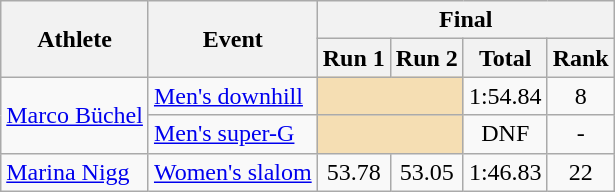<table class="wikitable">
<tr>
<th rowspan="2">Athlete</th>
<th rowspan="2">Event</th>
<th colspan="4">Final</th>
</tr>
<tr>
<th>Run 1</th>
<th>Run 2</th>
<th>Total</th>
<th>Rank</th>
</tr>
<tr>
<td rowspan="2" align="left"><a href='#'>Marco Büchel</a></td>
<td><a href='#'>Men's downhill</a></td>
<td align="center" colspan="2" bgcolor="wheat"></td>
<td align="center">1:54.84</td>
<td align="center">8</td>
</tr>
<tr>
<td><a href='#'>Men's super-G</a></td>
<td align="center" colspan="2" bgcolor="wheat"></td>
<td align="center">DNF</td>
<td align="center">-</td>
</tr>
<tr>
<td rowspan="1" align="left"><a href='#'>Marina Nigg</a></td>
<td><a href='#'>Women's slalom</a></td>
<td align="center">53.78</td>
<td align="center">53.05</td>
<td align="center">1:46.83</td>
<td align="center">22</td>
</tr>
</table>
